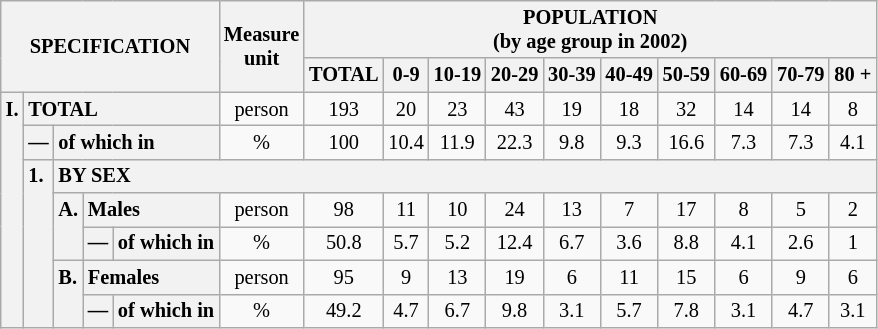<table class="wikitable" style="font-size:85%; text-align:center">
<tr>
<th rowspan="2" colspan="5">SPECIFICATION</th>
<th rowspan="2">Measure<br> unit</th>
<th colspan="10" rowspan="1">POPULATION<br> (by age group in 2002)</th>
</tr>
<tr>
<th>TOTAL</th>
<th>0-9</th>
<th>10-19</th>
<th>20-29</th>
<th>30-39</th>
<th>40-49</th>
<th>50-59</th>
<th>60-69</th>
<th>70-79</th>
<th>80 +</th>
</tr>
<tr>
<th style="text-align:left" valign="top" rowspan="7">I.</th>
<th style="text-align:left" colspan="4">TOTAL</th>
<td>person</td>
<td>193</td>
<td>20</td>
<td>23</td>
<td>43</td>
<td>19</td>
<td>18</td>
<td>32</td>
<td>14</td>
<td>14</td>
<td>8</td>
</tr>
<tr>
<th style="text-align:left" valign="top">—</th>
<th style="text-align:left" colspan="3">of which in</th>
<td>%</td>
<td>100</td>
<td>10.4</td>
<td>11.9</td>
<td>22.3</td>
<td>9.8</td>
<td>9.3</td>
<td>16.6</td>
<td>7.3</td>
<td>7.3</td>
<td>4.1</td>
</tr>
<tr>
<th style="text-align:left" valign="top" rowspan="5">1.</th>
<th style="text-align:left" colspan="14">BY SEX</th>
</tr>
<tr>
<th style="text-align:left" valign="top" rowspan="2">A.</th>
<th style="text-align:left" colspan="2">Males</th>
<td>person</td>
<td>98</td>
<td>11</td>
<td>10</td>
<td>24</td>
<td>13</td>
<td>7</td>
<td>17</td>
<td>8</td>
<td>5</td>
<td>2</td>
</tr>
<tr>
<th style="text-align:left" valign="top">—</th>
<th style="text-align:left" colspan="1">of which in</th>
<td>%</td>
<td>50.8</td>
<td>5.7</td>
<td>5.2</td>
<td>12.4</td>
<td>6.7</td>
<td>3.6</td>
<td>8.8</td>
<td>4.1</td>
<td>2.6</td>
<td>1</td>
</tr>
<tr>
<th style="text-align:left" valign="top" rowspan="2">B.</th>
<th style="text-align:left" colspan="2">Females</th>
<td>person</td>
<td>95</td>
<td>9</td>
<td>13</td>
<td>19</td>
<td>6</td>
<td>11</td>
<td>15</td>
<td>6</td>
<td>9</td>
<td>6</td>
</tr>
<tr>
<th style="text-align:left" valign="top">—</th>
<th style="text-align:left" colspan="1">of which in</th>
<td>%</td>
<td>49.2</td>
<td>4.7</td>
<td>6.7</td>
<td>9.8</td>
<td>3.1</td>
<td>5.7</td>
<td>7.8</td>
<td>3.1</td>
<td>4.7</td>
<td>3.1</td>
</tr>
</table>
